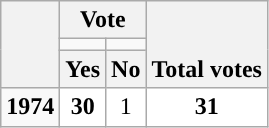<table class=wikitable style="text-align:center">
<tr style="vertical-align:bottom;">
<th rowspan=3></th>
<th colspan=2>Vote</th>
<th rowspan=3>Total votes</th>
</tr>
<tr style="height:5px">
<td style="background-color:"></td>
<td style="background-color:"></td>
</tr>
<tr style="vertical-align:bottom;">
<th>Yes</th>
<th>No</th>
</tr>
<tr>
<td><strong>1974</strong></td>
<td style="background:#fff;"><strong>30</strong></td>
<td style="background:#fff;">1</td>
<td style="background:#fff;"><strong>31</strong></td>
</tr>
</table>
